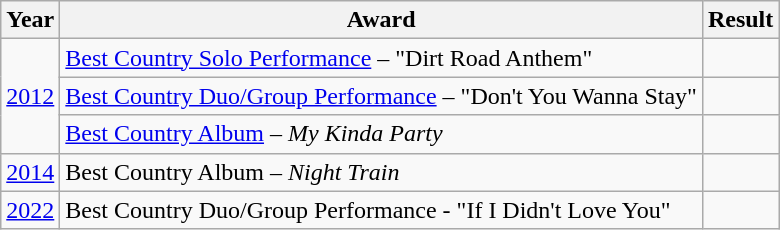<table class="wikitable">
<tr>
<th>Year</th>
<th>Award</th>
<th>Result</th>
</tr>
<tr>
<td rowspan="3"><a href='#'>2012</a></td>
<td><a href='#'>Best Country Solo Performance</a> – "Dirt Road Anthem"</td>
<td></td>
</tr>
<tr>
<td><a href='#'>Best Country Duo/Group Performance</a> – "Don't You Wanna Stay" </td>
<td></td>
</tr>
<tr>
<td><a href='#'>Best Country Album</a> – <em>My Kinda Party</em></td>
<td></td>
</tr>
<tr>
<td><a href='#'>2014</a></td>
<td>Best Country Album – <em>Night Train</em></td>
<td></td>
</tr>
<tr>
<td><a href='#'>2022</a></td>
<td>Best Country Duo/Group Performance - "If I Didn't Love You" </td>
<td></td>
</tr>
</table>
